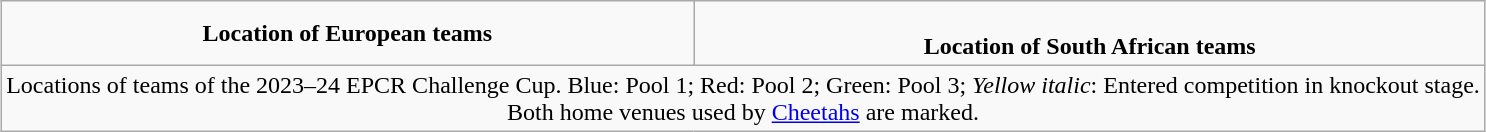<table class="wikitable" style="text-align:center; margin: 1em auto;">
<tr>
<td><strong>Location of European teams</strong><br></td>
<td><br><strong>Location of South African teams</strong>

</td>
</tr>
<tr>
<td colspan="2">Locations of teams of the 2023–24 EPCR Challenge Cup.  Blue: Pool 1;  Red: Pool 2;  Green: Pool 3;  <em>Yellow italic</em>: Entered competition in knockout stage.<br>Both home venues used by <a href='#'>Cheetahs</a> are marked.</td>
</tr>
</table>
